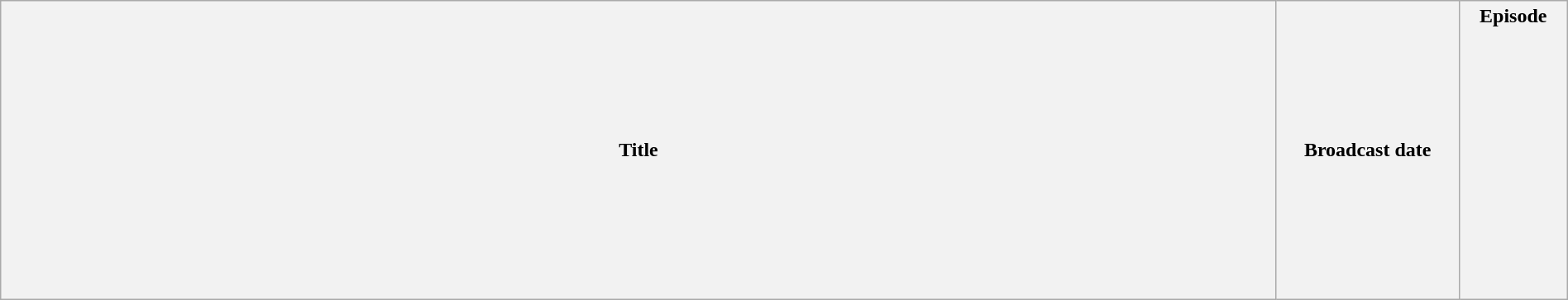<table class="wikitable plainrowheaders" style="width:100%; margin:auto;">
<tr>
<th>Title</th>
<th width="140">Broadcast date</th>
<th width="80">Episode<br><br><br><br><br><br><br><br><br><br><br><br><br></th>
</tr>
</table>
